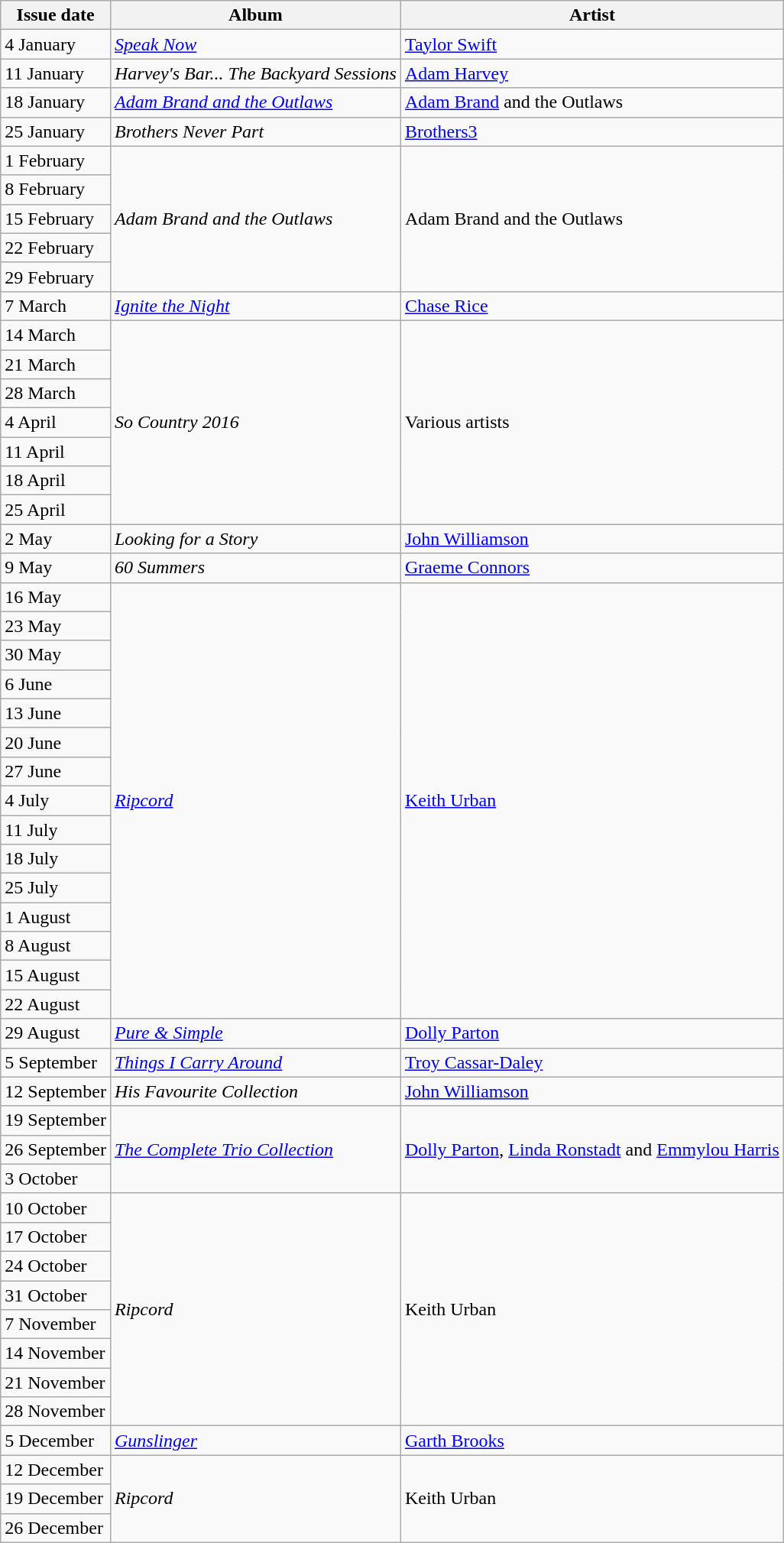<table class=wikitable>
<tr>
<th>Issue date</th>
<th>Album</th>
<th>Artist</th>
</tr>
<tr>
<td>4 January</td>
<td><em><a href='#'>Speak Now</a></em></td>
<td><a href='#'>Taylor Swift</a></td>
</tr>
<tr>
<td>11 January</td>
<td><em>Harvey's Bar... The Backyard Sessions</em></td>
<td><a href='#'>Adam Harvey</a></td>
</tr>
<tr>
<td>18 January</td>
<td><em><a href='#'>Adam Brand and the Outlaws</a></em></td>
<td><a href='#'>Adam Brand</a> and the Outlaws</td>
</tr>
<tr>
<td>25 January</td>
<td><em>Brothers Never Part</em></td>
<td><a href='#'>Brothers3</a></td>
</tr>
<tr>
<td>1 February</td>
<td rowspan="5"><em>Adam Brand and the Outlaws</em></td>
<td rowspan="5">Adam Brand and the Outlaws</td>
</tr>
<tr>
<td>8 February</td>
</tr>
<tr>
<td>15 February</td>
</tr>
<tr>
<td>22 February</td>
</tr>
<tr>
<td>29 February</td>
</tr>
<tr>
<td>7 March</td>
<td><em><a href='#'>Ignite the Night</a></em></td>
<td><a href='#'>Chase Rice</a></td>
</tr>
<tr>
<td>14 March</td>
<td rowspan="7"><em>So Country 2016</em></td>
<td rowspan="7">Various artists</td>
</tr>
<tr>
<td>21 March</td>
</tr>
<tr>
<td>28 March</td>
</tr>
<tr>
<td>4 April</td>
</tr>
<tr>
<td>11 April</td>
</tr>
<tr>
<td>18 April</td>
</tr>
<tr>
<td>25 April</td>
</tr>
<tr>
<td>2 May</td>
<td><em>Looking for a Story</em></td>
<td><a href='#'>John Williamson</a></td>
</tr>
<tr>
<td>9 May</td>
<td><em>60 Summers</em></td>
<td><a href='#'>Graeme Connors</a></td>
</tr>
<tr>
<td>16 May</td>
<td rowspan="15"><em><a href='#'>Ripcord</a></em></td>
<td rowspan="15"><a href='#'>Keith Urban</a></td>
</tr>
<tr>
<td>23 May</td>
</tr>
<tr>
<td>30 May</td>
</tr>
<tr>
<td>6 June</td>
</tr>
<tr>
<td>13 June</td>
</tr>
<tr>
<td>20 June</td>
</tr>
<tr>
<td>27 June</td>
</tr>
<tr>
<td>4 July</td>
</tr>
<tr>
<td>11 July</td>
</tr>
<tr>
<td>18 July</td>
</tr>
<tr>
<td>25 July</td>
</tr>
<tr>
<td>1 August</td>
</tr>
<tr>
<td>8 August</td>
</tr>
<tr>
<td>15 August</td>
</tr>
<tr>
<td>22 August</td>
</tr>
<tr>
<td>29 August</td>
<td><em><a href='#'>Pure & Simple</a></em></td>
<td><a href='#'>Dolly Parton</a></td>
</tr>
<tr>
<td>5 September</td>
<td><em><a href='#'>Things I Carry Around</a></em></td>
<td><a href='#'>Troy Cassar-Daley</a></td>
</tr>
<tr>
<td>12 September</td>
<td><em>His Favourite Collection</em></td>
<td><a href='#'>John Williamson</a></td>
</tr>
<tr>
<td>19 September</td>
<td rowspan="3"><em><a href='#'>The Complete Trio Collection</a></em></td>
<td rowspan="3"><a href='#'>Dolly Parton</a>, <a href='#'>Linda Ronstadt</a> and <a href='#'>Emmylou Harris</a></td>
</tr>
<tr>
<td>26 September</td>
</tr>
<tr>
<td>3 October</td>
</tr>
<tr>
<td>10 October</td>
<td rowspan="8"><em>Ripcord</em></td>
<td rowspan="8">Keith Urban</td>
</tr>
<tr>
<td>17 October</td>
</tr>
<tr>
<td>24 October</td>
</tr>
<tr>
<td>31 October</td>
</tr>
<tr>
<td>7 November</td>
</tr>
<tr>
<td>14 November</td>
</tr>
<tr>
<td>21 November</td>
</tr>
<tr>
<td>28 November</td>
</tr>
<tr>
<td>5 December</td>
<td><em><a href='#'>Gunslinger</a></em></td>
<td><a href='#'>Garth Brooks</a></td>
</tr>
<tr>
<td>12 December</td>
<td rowspan="3"><em>Ripcord</em></td>
<td rowspan="3">Keith Urban</td>
</tr>
<tr>
<td>19 December</td>
</tr>
<tr>
<td>26 December</td>
</tr>
</table>
